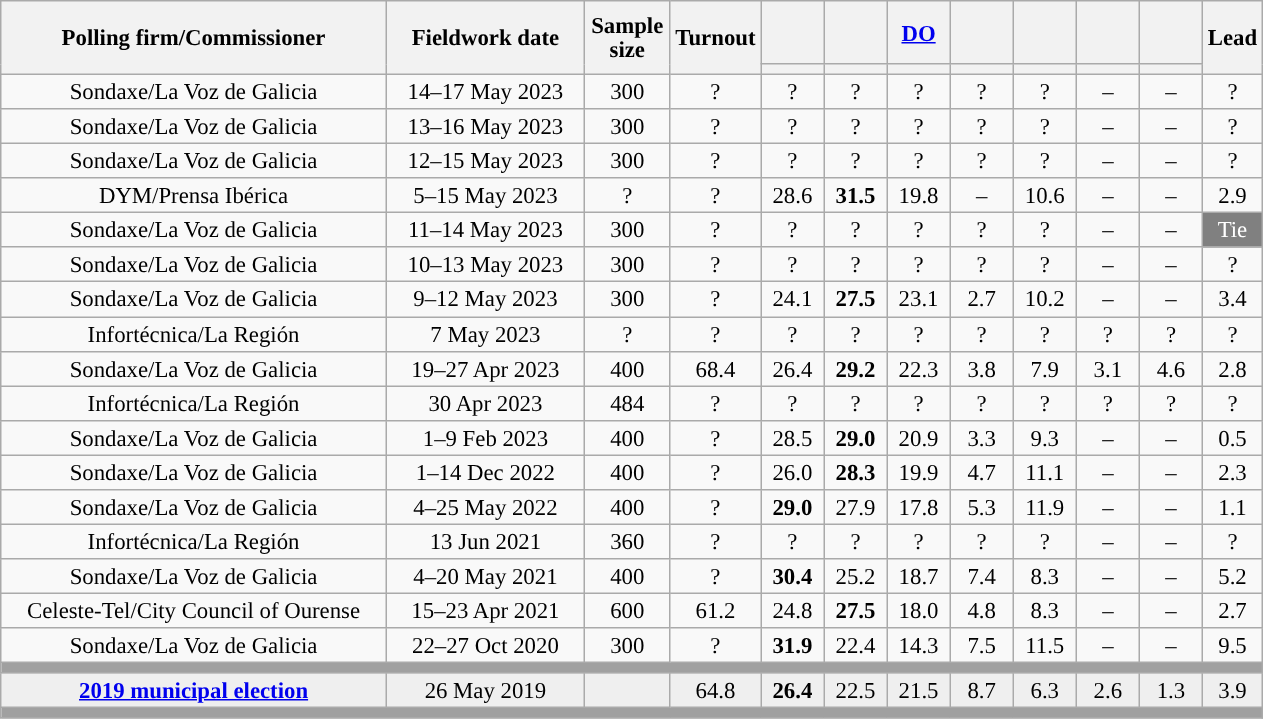<table class="wikitable collapsible collapsed" style="text-align:center; font-size:95%; line-height:16px;">
<tr style="height:42px;">
<th style="width:250px;" rowspan="2">Polling firm/Commissioner</th>
<th style="width:125px;" rowspan="2">Fieldwork date</th>
<th style="width:50px;" rowspan="2">Sample size</th>
<th style="width:45px;" rowspan="2">Turnout</th>
<th style="width:35px;"></th>
<th style="width:35px;"></th>
<th style="width:35px;"><a href='#'>DO</a></th>
<th style="width:35px;"></th>
<th style="width:35px;"></th>
<th style="width:35px;"></th>
<th style="width:35px;"></th>
<th style="width:30px;" rowspan="2">Lead</th>
</tr>
<tr>
<th style="color:inherit;background:"></th>
<th style="color:inherit;background:"></th>
<th style="color:inherit;background:"></th>
<th style="color:inherit;background:"></th>
<th style="color:inherit;background:"></th>
<th style="color:inherit;background:"></th>
<th style="color:inherit;background:"></th>
</tr>
<tr>
<td>Sondaxe/La Voz de Galicia</td>
<td>14–17 May 2023</td>
<td>300</td>
<td>?</td>
<td>?<br></td>
<td>?<br></td>
<td>?<br></td>
<td>?<br></td>
<td>?<br></td>
<td>–</td>
<td>–</td>
<td style="background:">?</td>
</tr>
<tr>
<td>Sondaxe/La Voz de Galicia</td>
<td>13–16 May 2023</td>
<td>300</td>
<td>?</td>
<td>?<br></td>
<td>?<br></td>
<td>?<br></td>
<td>?<br></td>
<td>?<br></td>
<td>–</td>
<td>–</td>
<td style="background:">?</td>
</tr>
<tr>
<td>Sondaxe/La Voz de Galicia</td>
<td>12–15 May 2023</td>
<td>300</td>
<td>?</td>
<td>?<br></td>
<td>?<br></td>
<td>?<br></td>
<td>?<br></td>
<td>?<br></td>
<td>–</td>
<td>–</td>
<td style="background:">?</td>
</tr>
<tr>
<td>DYM/Prensa Ibérica</td>
<td>5–15 May 2023</td>
<td>?</td>
<td>?</td>
<td>28.6<br></td>
<td><strong>31.5</strong><br></td>
<td>19.8<br></td>
<td>–</td>
<td>10.6<br></td>
<td>–</td>
<td>–</td>
<td style="background:">2.9</td>
</tr>
<tr>
<td>Sondaxe/La Voz de Galicia</td>
<td>11–14 May 2023</td>
<td>300</td>
<td>?</td>
<td>?<br></td>
<td>?<br></td>
<td>?<br></td>
<td>?<br></td>
<td>?<br></td>
<td>–</td>
<td>–</td>
<td style="background:grey; color:white;">Tie</td>
</tr>
<tr>
<td>Sondaxe/La Voz de Galicia</td>
<td>10–13 May 2023</td>
<td>300</td>
<td>?</td>
<td>?<br></td>
<td>?<br></td>
<td>?<br></td>
<td>?<br></td>
<td>?<br></td>
<td>–</td>
<td>–</td>
<td style="background:">?</td>
</tr>
<tr>
<td>Sondaxe/La Voz de Galicia</td>
<td>9–12 May 2023</td>
<td>300</td>
<td>?</td>
<td>24.1<br></td>
<td><strong>27.5</strong><br></td>
<td>23.1<br></td>
<td>2.7<br></td>
<td>10.2<br></td>
<td>–</td>
<td>–</td>
<td style="background:">3.4</td>
</tr>
<tr>
<td>Infortécnica/La Región</td>
<td>7 May 2023</td>
<td>?</td>
<td>?</td>
<td>?<br></td>
<td>?<br></td>
<td>?<br></td>
<td>?<br></td>
<td>?<br></td>
<td>?<br></td>
<td>?<br></td>
<td style="background:">?</td>
</tr>
<tr>
<td>Sondaxe/La Voz de Galicia</td>
<td>19–27 Apr 2023</td>
<td>400</td>
<td>68.4</td>
<td>26.4<br></td>
<td><strong>29.2</strong><br></td>
<td>22.3<br></td>
<td>3.8<br></td>
<td>7.9<br></td>
<td>3.1<br></td>
<td>4.6<br></td>
<td style="background:">2.8</td>
</tr>
<tr>
<td>Infortécnica/La Región</td>
<td>30 Apr 2023</td>
<td>484</td>
<td>?</td>
<td>?<br></td>
<td>?<br></td>
<td>?<br></td>
<td>?<br></td>
<td>?<br></td>
<td>?<br></td>
<td>?<br></td>
<td style="background:">?</td>
</tr>
<tr>
<td>Sondaxe/La Voz de Galicia</td>
<td>1–9 Feb 2023</td>
<td>400</td>
<td>?</td>
<td>28.5<br></td>
<td><strong>29.0</strong><br></td>
<td>20.9<br></td>
<td>3.3<br></td>
<td>9.3<br></td>
<td>–</td>
<td>–</td>
<td style="background:">0.5</td>
</tr>
<tr>
<td>Sondaxe/La Voz de Galicia</td>
<td>1–14 Dec 2022</td>
<td>400</td>
<td>?</td>
<td>26.0<br></td>
<td><strong>28.3</strong><br></td>
<td>19.9<br></td>
<td>4.7<br></td>
<td>11.1<br></td>
<td>–</td>
<td>–</td>
<td style="background:">2.3</td>
</tr>
<tr>
<td>Sondaxe/La Voz de Galicia</td>
<td>4–25 May 2022</td>
<td>400</td>
<td>?</td>
<td><strong>29.0</strong><br></td>
<td>27.9<br></td>
<td>17.8<br></td>
<td>5.3<br></td>
<td>11.9<br></td>
<td>–</td>
<td>–</td>
<td style="background:">1.1</td>
</tr>
<tr>
<td>Infortécnica/La Región</td>
<td>13 Jun 2021</td>
<td>360</td>
<td>?</td>
<td>?<br></td>
<td>?<br></td>
<td>?<br></td>
<td>?<br></td>
<td>?<br></td>
<td>–</td>
<td>–</td>
<td style="background:">?</td>
</tr>
<tr>
<td>Sondaxe/La Voz de Galicia</td>
<td>4–20 May 2021</td>
<td>400</td>
<td>?</td>
<td><strong>30.4</strong><br></td>
<td>25.2<br></td>
<td>18.7<br></td>
<td>7.4<br></td>
<td>8.3<br></td>
<td>–</td>
<td>–</td>
<td style="background:">5.2</td>
</tr>
<tr>
<td>Celeste-Tel/City Council of Ourense</td>
<td>15–23 Apr 2021</td>
<td>600</td>
<td>61.2</td>
<td>24.8<br></td>
<td><strong>27.5</strong><br></td>
<td>18.0<br></td>
<td>4.8<br></td>
<td>8.3<br></td>
<td>–</td>
<td>–</td>
<td style="background:">2.7</td>
</tr>
<tr>
<td>Sondaxe/La Voz de Galicia</td>
<td>22–27 Oct 2020</td>
<td>300</td>
<td>?</td>
<td><strong>31.9</strong><br></td>
<td>22.4<br></td>
<td>14.3<br></td>
<td>7.5<br></td>
<td>11.5<br></td>
<td>–</td>
<td>–</td>
<td style="background:">9.5</td>
</tr>
<tr>
<td colspan="12" style="background:#A0A0A0"></td>
</tr>
<tr style="background:#EFEFEF;">
<td><strong><a href='#'>2019 municipal election</a></strong></td>
<td>26 May 2019</td>
<td></td>
<td>64.8</td>
<td><strong>26.4</strong><br></td>
<td>22.5<br></td>
<td>21.5<br></td>
<td>8.7<br></td>
<td>6.3<br></td>
<td>2.6<br></td>
<td>1.3<br></td>
<td style="background:">3.9</td>
</tr>
<tr>
<td colspan="12" style="background:#A0A0A0"></td>
</tr>
</table>
